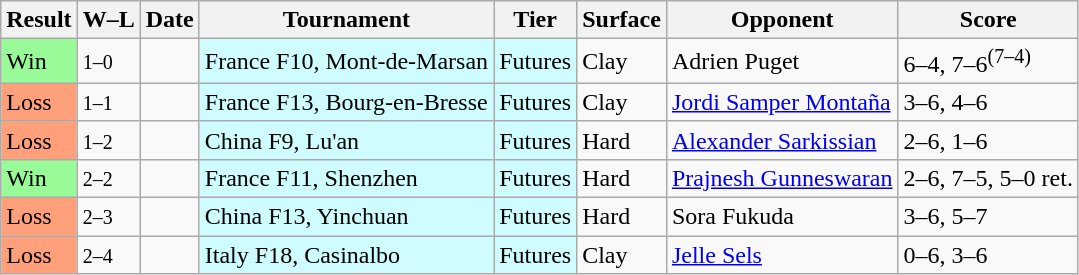<table class="sortable wikitable">
<tr>
<th>Result</th>
<th class="unsortable">W–L</th>
<th>Date</th>
<th>Tournament</th>
<th>Tier</th>
<th>Surface</th>
<th>Opponent</th>
<th class="unsortable">Score</th>
</tr>
<tr>
<td bgcolor=98fb98>Win</td>
<td><small>1–0</small></td>
<td></td>
<td style="background:#cffcff;">France F10, Mont-de-Marsan</td>
<td style="background:#cffcff;">Futures</td>
<td>Clay</td>
<td> Adrien Puget</td>
<td>6–4, 7–6<sup>(7–4)</sup></td>
</tr>
<tr>
<td bgcolor=FFA07A>Loss</td>
<td><small>1–1</small></td>
<td></td>
<td style="background:#cffcff;">France F13, Bourg-en-Bresse</td>
<td style="background:#cffcff;">Futures</td>
<td>Clay</td>
<td> <a href='#'>Jordi Samper Montaña</a></td>
<td>3–6, 4–6</td>
</tr>
<tr>
<td bgcolor=FFA07A>Loss</td>
<td><small>1–2</small></td>
<td></td>
<td style="background:#cffcff;">China F9, Lu'an</td>
<td style="background:#cffcff;">Futures</td>
<td>Hard</td>
<td> <a href='#'>Alexander Sarkissian</a></td>
<td>2–6, 1–6</td>
</tr>
<tr>
<td bgcolor=98fb98>Win</td>
<td><small>2–2</small></td>
<td></td>
<td style="background:#cffcff;">France F11, Shenzhen</td>
<td style="background:#cffcff;">Futures</td>
<td>Hard</td>
<td> <a href='#'>Prajnesh Gunneswaran</a></td>
<td>2–6, 7–5, 5–0 ret.</td>
</tr>
<tr>
<td bgcolor=FFA07A>Loss</td>
<td><small>2–3</small></td>
<td></td>
<td style="background:#cffcff;">China F13, Yinchuan</td>
<td style="background:#cffcff;">Futures</td>
<td>Hard</td>
<td> Sora Fukuda</td>
<td>3–6, 5–7</td>
</tr>
<tr>
<td bgcolor=FFA07A>Loss</td>
<td><small>2–4</small></td>
<td></td>
<td style="background:#cffcff;">Italy F18, Casinalbo</td>
<td style="background:#cffcff;">Futures</td>
<td>Clay</td>
<td> <a href='#'>Jelle Sels</a></td>
<td>0–6, 3–6</td>
</tr>
</table>
